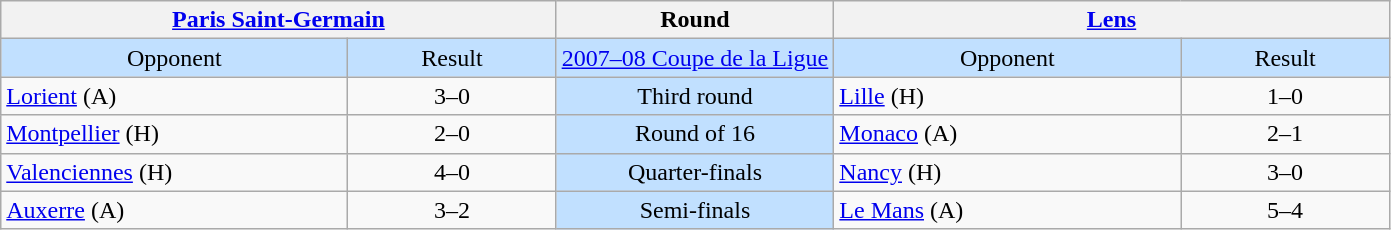<table class="wikitable" style="text-align:center; white-space:nowrap;">
<tr>
<th colspan="2"><a href='#'>Paris Saint-Germain</a></th>
<th>Round</th>
<th colspan="2"><a href='#'>Lens</a></th>
</tr>
<tr style="background:#C1E0FF;">
<td style="width:25%;">Opponent</td>
<td style="width:15%;">Result</td>
<td><a href='#'>2007–08 Coupe de la Ligue</a></td>
<td style="width:25%;">Opponent</td>
<td style="width:15%;">Result</td>
</tr>
<tr>
<td style="text-align:left"><a href='#'>Lorient</a> (A)</td>
<td>3–0</td>
<td style="background:#C1E0FF;">Third round</td>
<td style="text-align:left"><a href='#'>Lille</a> (H)</td>
<td>1–0</td>
</tr>
<tr>
<td style="text-align:left"><a href='#'>Montpellier</a> (H)</td>
<td>2–0</td>
<td style="background:#C1E0FF;">Round of 16</td>
<td style="text-align:left"><a href='#'>Monaco</a> (A)</td>
<td>2–1</td>
</tr>
<tr>
<td style="text-align:left"><a href='#'>Valenciennes</a> (H)</td>
<td>4–0</td>
<td style="background:#C1E0FF;">Quarter-finals</td>
<td style="text-align:left"><a href='#'>Nancy</a> (H)</td>
<td>3–0</td>
</tr>
<tr>
<td style="text-align:left"><a href='#'>Auxerre</a> (A)</td>
<td>3–2</td>
<td style="background:#C1E0FF;">Semi-finals</td>
<td style="text-align:left"><a href='#'>Le Mans</a> (A)</td>
<td>5–4</td>
</tr>
</table>
